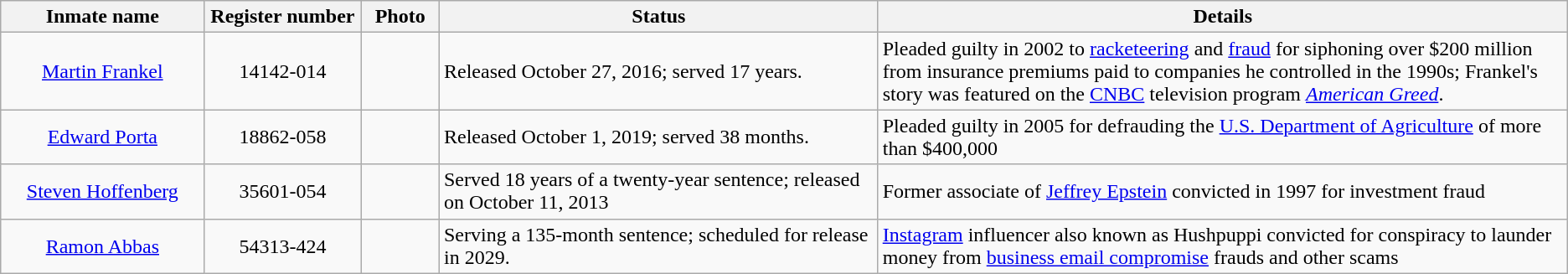<table class="wikitable sortable">
<tr>
<th width=13%>Inmate name</th>
<th width=10%>Register number</th>
<th width=5%>Photo</th>
<th width=28%>Status</th>
<th width=49%>Details</th>
</tr>
<tr>
<td style="text-align:center;"><a href='#'>Martin Frankel</a></td>
<td style="text-align:center;">14142-014</td>
<td></td>
<td>Released October 27, 2016; served 17 years.</td>
<td>Pleaded guilty in 2002 to <a href='#'>racketeering</a> and <a href='#'>fraud</a> for siphoning over $200 million from insurance premiums paid to companies he controlled in the 1990s; Frankel's story was featured on the <a href='#'>CNBC</a> television program <em><a href='#'>American Greed</a></em>.</td>
</tr>
<tr>
<td style="text-align:center;"><a href='#'>Edward Porta</a></td>
<td style="text-align:center;">18862-058</td>
<td></td>
<td>Released October 1, 2019; served 38 months.</td>
<td>Pleaded guilty in 2005 for defrauding the <a href='#'>U.S. Department of Agriculture</a> of more than $400,000</td>
</tr>
<tr>
<td style="text-align:center;"><a href='#'>Steven Hoffenberg</a></td>
<td style="text-align:center;">35601-054</td>
<td></td>
<td>Served 18 years of a twenty-year sentence; released on October 11, 2013</td>
<td>Former associate of <a href='#'>Jeffrey Epstein</a> convicted in 1997 for investment fraud</td>
</tr>
<tr>
<td style="text-align:center;"><a href='#'>Ramon Abbas</a></td>
<td style="text-align:center;">54313-424</td>
<td></td>
<td>Serving a 135-month sentence; scheduled for release in 2029.</td>
<td><a href='#'>Instagram</a> influencer also known as Hushpuppi convicted for conspiracy to launder money from <a href='#'>business email compromise</a> frauds and other scams</td>
</tr>
</table>
